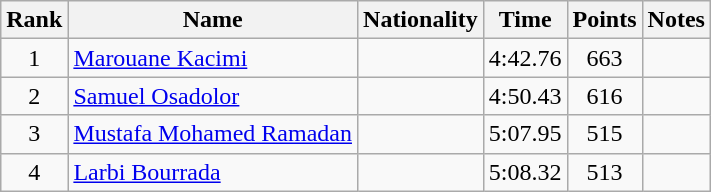<table class="wikitable sortable" style="text-align:center">
<tr>
<th>Rank</th>
<th>Name</th>
<th>Nationality</th>
<th>Time</th>
<th>Points</th>
<th>Notes</th>
</tr>
<tr>
<td>1</td>
<td align="left"><a href='#'>Marouane Kacimi</a></td>
<td align=left></td>
<td>4:42.76</td>
<td>663</td>
<td></td>
</tr>
<tr>
<td>2</td>
<td align="left"><a href='#'>Samuel Osadolor</a></td>
<td align=left></td>
<td>4:50.43</td>
<td>616</td>
<td></td>
</tr>
<tr>
<td>3</td>
<td align="left"><a href='#'>Mustafa Mohamed Ramadan</a></td>
<td align=left></td>
<td>5:07.95</td>
<td>515</td>
<td></td>
</tr>
<tr>
<td>4</td>
<td align="left"><a href='#'>Larbi Bourrada</a></td>
<td align=left></td>
<td>5:08.32</td>
<td>513</td>
<td></td>
</tr>
</table>
